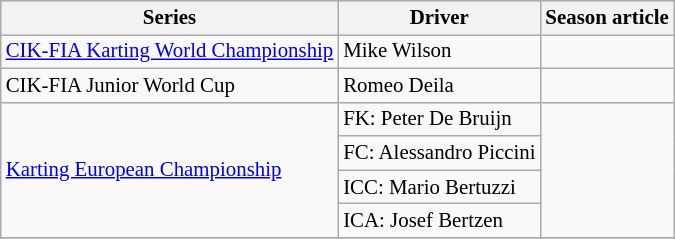<table class="wikitable" style="font-size: 87%;">
<tr>
<th>Series</th>
<th>Driver</th>
<th>Season article</th>
</tr>
<tr>
<td><a href='#'>CIK-FIA Karting World Championship</a></td>
<td> Mike Wilson</td>
<td></td>
</tr>
<tr>
<td>CIK-FIA Junior World Cup</td>
<td> Romeo Deila</td>
<td></td>
</tr>
<tr>
<td rowspan=4><a href='#'>Karting European Championship</a></td>
<td>FK:  Peter De Bruijn</td>
<td rowspan=4></td>
</tr>
<tr>
<td>FC:  Alessandro Piccini</td>
</tr>
<tr>
<td>ICC:  Mario Bertuzzi</td>
</tr>
<tr>
<td>ICA:  Josef Bertzen</td>
</tr>
<tr>
</tr>
</table>
